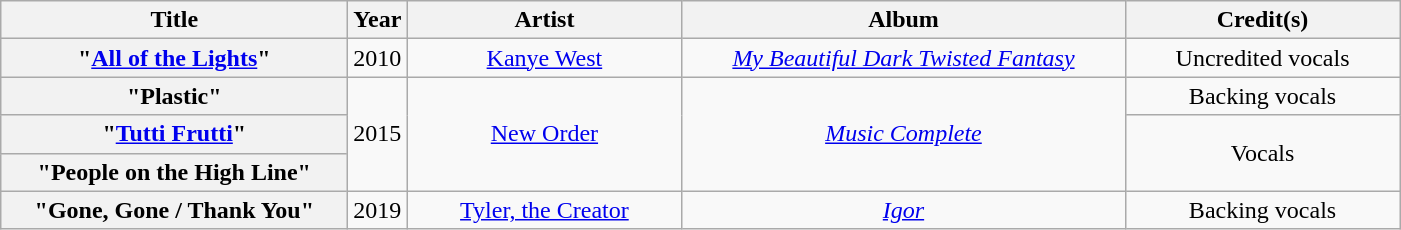<table class="wikitable plainrowheaders" style="text-align:center;">
<tr>
<th scope="col" style="width:14em;">Title</th>
<th scope="col" style="width:1em;">Year</th>
<th scope="col" style="width:11em;">Artist</th>
<th scope="col" style="width:18em;">Album</th>
<th scope="col" style="width:11em;">Credit(s)</th>
</tr>
<tr>
<th scope="row">"<a href='#'>All of the Lights</a>"</th>
<td>2010</td>
<td><a href='#'>Kanye West</a></td>
<td><em><a href='#'>My Beautiful Dark Twisted Fantasy</a></em></td>
<td>Uncredited vocals</td>
</tr>
<tr>
<th scope="row">"Plastic"</th>
<td rowspan="3">2015</td>
<td rowspan="3"><a href='#'>New Order</a></td>
<td rowspan="3"><em><a href='#'>Music Complete</a></em></td>
<td>Backing vocals</td>
</tr>
<tr>
<th scope="row">"<a href='#'>Tutti Frutti</a>"</th>
<td rowspan="2">Vocals</td>
</tr>
<tr>
<th scope="row">"People on the High Line"</th>
</tr>
<tr>
<th scope="row">"Gone, Gone / Thank You"</th>
<td>2019</td>
<td><a href='#'>Tyler, the Creator</a></td>
<td><em><a href='#'>Igor</a></em></td>
<td>Backing vocals</td>
</tr>
</table>
